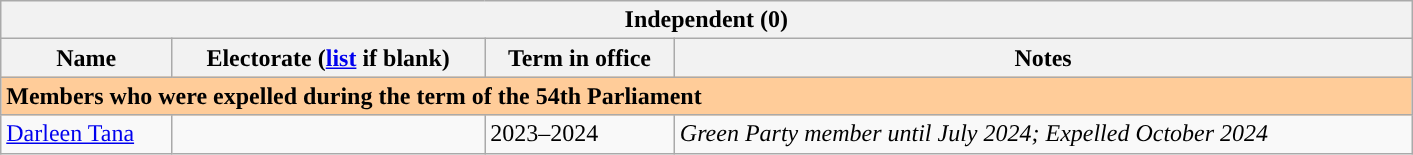<table role="presentation" class="wikitable mw-collapsible mw-collapsed">
<tr>
<th colspan="6" style="width: 700pt; background: ">Independent (0)</th>
</tr>
<tr>
<th>Name</th>
<th>Electorate (<a href='#'>list</a> if blank)</th>
<th>Term in office</th>
<th>Notes</th>
</tr>
<tr>
<td bgcolor=#ffcc99 colspan=6><strong>Members who were expelled during the term of the 54th Parliament</strong></td>
</tr>
<tr>
<td><a href='#'>Darleen Tana</a></td>
<td></td>
<td>2023–2024</td>
<td><em>Green Party member until July 2024; Expelled October 2024</em></td>
</tr>
</table>
